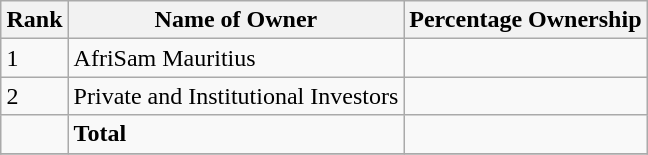<table class="wikitable sortable" style="margin: 0.5em auto">
<tr>
<th>Rank</th>
<th>Name of Owner</th>
<th>Percentage Ownership</th>
</tr>
<tr>
<td>1</td>
<td>AfriSam Mauritius</td>
<td></td>
</tr>
<tr>
<td>2</td>
<td>Private and Institutional Investors</td>
<td></td>
</tr>
<tr>
<td></td>
<td><strong>Total</strong></td>
<td></td>
</tr>
<tr>
</tr>
</table>
